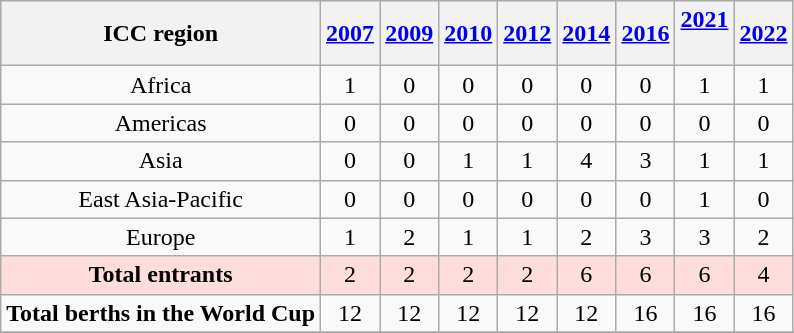<table class="wikitable">
<tr style="background:#ccc; text-align:center;">
<th>ICC region</th>
<th><a href='#'>2007</a><br></th>
<th><a href='#'>2009</a><br></th>
<th><a href='#'>2010</a><br></th>
<th><a href='#'>2012</a><br></th>
<th><a href='#'>2014</a><br></th>
<th><a href='#'>2016</a><br></th>
<th><a href='#'>2021</a><br><br></th>
<th><a href='#'>2022</a><br></th>
</tr>
<tr style="text-align:center;">
<td>Africa</td>
<td>1</td>
<td>0</td>
<td>0</td>
<td>0</td>
<td>0</td>
<td>0</td>
<td>1</td>
<td>1</td>
</tr>
<tr style="text-align:center;">
<td>Americas</td>
<td>0</td>
<td>0</td>
<td>0</td>
<td>0</td>
<td>0</td>
<td>0</td>
<td>0</td>
<td>0</td>
</tr>
<tr style="text-align:center;">
<td>Asia</td>
<td>0</td>
<td>0</td>
<td>1</td>
<td>1</td>
<td>4</td>
<td>3</td>
<td>1</td>
<td>1</td>
</tr>
<tr style="text-align:center;">
<td>East Asia-Pacific</td>
<td>0</td>
<td>0</td>
<td>0</td>
<td>0</td>
<td>0</td>
<td>0</td>
<td>1</td>
<td>0</td>
</tr>
<tr style="text-align:center;">
<td>Europe</td>
<td>1</td>
<td>2</td>
<td>1</td>
<td>1</td>
<td>2</td>
<td>3</td>
<td>3</td>
<td>2</td>
</tr>
<tr style="background:#fdd; text-align:center;">
<td><strong>Total entrants</strong></td>
<td>2</td>
<td>2</td>
<td>2</td>
<td>2</td>
<td>6</td>
<td>6</td>
<td>6</td>
<td>4</td>
</tr>
<tr style="text-align:center;">
<td><strong>Total berths in the World Cup</strong></td>
<td>12</td>
<td>12</td>
<td>12</td>
<td>12</td>
<td>12</td>
<td>16</td>
<td>16</td>
<td>16</td>
</tr>
<tr>
</tr>
</table>
